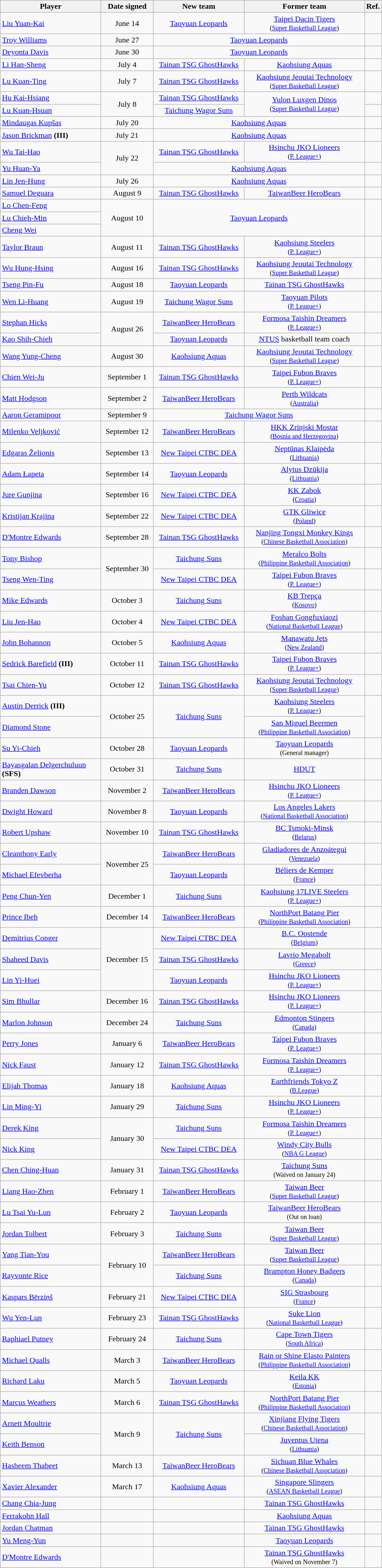<table class="wikitable sortable">
<tr>
<th align="left" style="width:200px">Player</th>
<th align="center" style="width:100px">Date signed</th>
<th align="center" style="width:180px">New team</th>
<th align="center" style="width:240px">Former team</th>
<th class="unsortable" align="center">Ref.</th>
</tr>
<tr>
<td align="left"><a href='#'>Liu Yuan-Kai</a></td>
<td align="center">June 14</td>
<td align="center"><a href='#'>Taoyuan Leopards</a></td>
<td align="center"><a href='#'>Taipei Dacin Tigers</a><br><small>(<a href='#'>Super Basketball League</a>)</small></td>
<td align="center"></td>
</tr>
<tr>
<td align="left"><a href='#'>Troy Williams</a></td>
<td align="center">June 27</td>
<td colspan=2 align="center"><a href='#'>Taoyuan Leopards</a></td>
<td align="center"></td>
</tr>
<tr>
<td align="left"><a href='#'>Deyonta Davis</a></td>
<td align="center">June 30</td>
<td colspan=2 align="center"><a href='#'>Taoyuan Leopards</a></td>
<td align="center"></td>
</tr>
<tr>
<td align="left"><a href='#'>Li Han-Sheng</a></td>
<td align="center">July 4</td>
<td align="center"><a href='#'>Tainan TSG GhostHawks</a></td>
<td align="center"><a href='#'>Kaohsiung Aquas</a></td>
<td align="center"></td>
</tr>
<tr>
<td align="left"><a href='#'>Lu Kuan-Ting</a></td>
<td align="center">July 7</td>
<td align="center"><a href='#'>Tainan TSG GhostHawks</a></td>
<td align="center"><a href='#'>Kaohsiung Jeoutai Technology</a><br><small>(<a href='#'>Super Basketball League</a>)</small></td>
<td align="center"></td>
</tr>
<tr>
<td align="left"><a href='#'>Hu Kai-Hsiang</a></td>
<td rowspan=2 align="center">July 8</td>
<td align="center"><a href='#'>Tainan TSG GhostHawks</a></td>
<td rowspan=2 align="center"><a href='#'>Yulon Luxgen Dinos</a><br><small>(<a href='#'>Super Basketball League</a>)</small></td>
<td align="center"></td>
</tr>
<tr>
<td align="left"><a href='#'>Lu Kuan-Hsuan</a></td>
<td align="center"><a href='#'>Taichung Wagor Suns</a></td>
<td align="center"></td>
</tr>
<tr>
<td align="left"><a href='#'>Mindaugas Kupšas</a></td>
<td align="center">July 20</td>
<td colspan=2 align="center"><a href='#'>Kaohsiung Aquas</a></td>
<td align="center"></td>
</tr>
<tr>
<td align="left"><a href='#'>Jason Brickman</a> <strong>(III)</strong></td>
<td align="center">July 21</td>
<td colspan=2 align="center"><a href='#'>Kaohsiung Aquas</a></td>
<td align="center"></td>
</tr>
<tr>
<td align="left"><a href='#'>Wu Tai-Hao</a></td>
<td rowspan=2 align="center">July 22</td>
<td align="center"><a href='#'>Tainan TSG GhostHawks</a></td>
<td align="center"><a href='#'>Hsinchu JKO Lioneers</a><br><small>(<a href='#'>P. League+</a>)</small></td>
<td align="center"></td>
</tr>
<tr>
<td align="left"><a href='#'>Yu Huan-Ya</a></td>
<td colspan=2 align="center"><a href='#'>Kaohsiung Aquas</a></td>
<td align="center"></td>
</tr>
<tr>
<td align="left"><a href='#'>Lin Jen-Hung</a></td>
<td align="center">July 26</td>
<td colspan=2 align="center"><a href='#'>Kaohsiung Aquas</a></td>
<td align="center"></td>
</tr>
<tr>
<td align="left"><a href='#'>Samuel Deguara</a></td>
<td align="center">August 9</td>
<td align="center"><a href='#'>Tainan TSG GhostHawks</a></td>
<td align="center"><a href='#'>TaiwanBeer HeroBears</a></td>
<td align="center"></td>
</tr>
<tr>
<td align="left"><a href='#'>Lo Chen-Feng</a></td>
<td rowspan=3 align="center">August 10</td>
<td rowspan=3 colspan=2 align="center"><a href='#'>Taoyuan Leopards</a></td>
<td rowspan=3 align="center"></td>
</tr>
<tr>
<td align="left"><a href='#'>Lu Chieh-Min</a></td>
</tr>
<tr>
<td align="left"><a href='#'>Cheng Wei</a></td>
</tr>
<tr>
<td align="left"><a href='#'>Taylor Braun</a></td>
<td align="center">August 11</td>
<td align="center"><a href='#'>Tainan TSG GhostHawks</a></td>
<td align="center"><a href='#'>Kaohsiung Steelers</a><br><small>(<a href='#'>P. League+</a>)</small></td>
<td align="center"></td>
</tr>
<tr>
<td align="left"><a href='#'>Wu Hung-Hsing</a></td>
<td align="center">August 16</td>
<td align="center"><a href='#'>Tainan TSG GhostHawks</a></td>
<td align="center"><a href='#'>Kaohsiung Jeoutai Technology</a><br><small>(<a href='#'>Super Basketball League</a>)</small></td>
<td align="center"></td>
</tr>
<tr>
<td align="left"><a href='#'>Tseng Pin-Fu</a></td>
<td align="center">August 18</td>
<td align="center"><a href='#'>Taoyuan Leopards</a></td>
<td align="center"><a href='#'>Tainan TSG GhostHawks</a></td>
<td align="center"></td>
</tr>
<tr>
<td align="left"><a href='#'>Wen Li-Huang</a></td>
<td align="center">August 19</td>
<td align="center"><a href='#'>Taichung Wagor Suns</a></td>
<td align="center"><a href='#'>Taoyuan Pilots</a><br><small>(<a href='#'>P. League+</a>)</small></td>
<td align="center"></td>
</tr>
<tr>
<td align="left"><a href='#'>Stephan Hicks</a></td>
<td rowspan=2 align="center">August 26</td>
<td align="center"><a href='#'>TaiwanBeer HeroBears</a></td>
<td align="center"><a href='#'>Formosa Taishin Dreamers</a><br><small>(<a href='#'>P. League+</a>)</small></td>
<td align="center"></td>
</tr>
<tr>
<td align="left"><a href='#'>Kao Shih-Chieh</a></td>
<td align="center"><a href='#'>Taoyuan Leopards</a></td>
<td align="center"><a href='#'>NTUS</a> basketball team coach</td>
<td align="center"></td>
</tr>
<tr>
<td align="left"><a href='#'>Wang Yung-Cheng</a></td>
<td align="center">August 30</td>
<td align="center"><a href='#'>Kaohsiung Aquas</a></td>
<td align="center"><a href='#'>Kaohsiung Jeoutai Technology</a><br><small>(<a href='#'>Super Basketball League</a>)</small></td>
<td align="center"></td>
</tr>
<tr>
<td align="left"><a href='#'>Chien Wei-Ju</a></td>
<td align="center">September 1</td>
<td align="center"><a href='#'>Tainan TSG GhostHawks</a></td>
<td align="center"><a href='#'>Taipei Fubon Braves</a><br><small>(<a href='#'>P. League+</a>)</small></td>
<td align="center"></td>
</tr>
<tr>
<td align="left"><a href='#'>Matt Hodgson</a></td>
<td align="center">September 2</td>
<td align="center"><a href='#'>TaiwanBeer HeroBears</a></td>
<td align="center"><a href='#'>Perth Wildcats</a><br><small>(<a href='#'>Australia</a>)</small></td>
<td align="center"></td>
</tr>
<tr>
<td align="left"><a href='#'>Aaron Geramipoor</a></td>
<td align="center">September 9</td>
<td colspan=2 align="center"><a href='#'>Taichung Wagor Suns</a></td>
<td align="center"></td>
</tr>
<tr>
<td align="left"><a href='#'>Milenko Veljković</a></td>
<td align="center">September 12</td>
<td align="center"><a href='#'>TaiwanBeer HeroBears</a></td>
<td align="center"><a href='#'>HKK Zrinjski Mostar</a><br><small>(<a href='#'>Bosnia and Herzegovina</a>)</small></td>
<td align="center"></td>
</tr>
<tr>
<td align="left"><a href='#'>Edgaras Želionis</a></td>
<td align="center">September 13</td>
<td align="center"><a href='#'>New Taipei CTBC DEA</a></td>
<td align="center"><a href='#'>Neptūnas Klaipėda</a><br><small>(<a href='#'>Lithuania</a>)</small></td>
<td align="center"></td>
</tr>
<tr>
<td align="left"><a href='#'>Adam Łapeta</a></td>
<td align="center">September 14</td>
<td align="center"><a href='#'>Taoyuan Leopards</a></td>
<td align="center"><a href='#'>Alytus Dzūkija</a><br><small>(<a href='#'>Lithuania</a>)</small></td>
<td align="center"></td>
</tr>
<tr>
<td align="left"><a href='#'>Jure Gunjina</a></td>
<td align="center">September 16</td>
<td align="center"><a href='#'>New Taipei CTBC DEA</a></td>
<td align="center"><a href='#'>KK Zabok</a><br><small>(<a href='#'>Croatia</a>)</small></td>
<td align="center"></td>
</tr>
<tr>
<td align="left"><a href='#'>Kristijan Krajina</a></td>
<td align="center">September 22</td>
<td align="center"><a href='#'>New Taipei CTBC DEA</a></td>
<td align="center"><a href='#'>GTK Gliwice</a><br><small>(<a href='#'>Poland</a>)</small></td>
<td align="center"></td>
</tr>
<tr>
<td align="left"><a href='#'>D'Montre Edwards</a></td>
<td align="center">September 28</td>
<td align="center"><a href='#'>Tainan TSG GhostHawks</a></td>
<td align="center"><a href='#'>Nanjing Tongxi Monkey Kings</a><br><small>(<a href='#'>Chinese Basketball Association</a>)</small></td>
<td align="center"></td>
</tr>
<tr>
<td align="left"><a href='#'>Tony Bishop</a></td>
<td rowspan=2 align="center">September 30</td>
<td align="center"><a href='#'>Taichung Suns</a></td>
<td align="center"><a href='#'>Meralco Bolts</a><br><small>(<a href='#'>Philippine Basketball Association</a>)</small></td>
<td align="center"></td>
</tr>
<tr>
<td align="left"><a href='#'>Tseng Wen-Ting</a></td>
<td align="center"><a href='#'>New Taipei CTBC DEA</a></td>
<td align="center"><a href='#'>Taipei Fubon Braves</a><br><small>(<a href='#'>P. League+</a>)</small></td>
<td align="center"></td>
</tr>
<tr>
<td align="left"><a href='#'>Mike Edwards</a></td>
<td align="center">October 3</td>
<td align="center"><a href='#'>Taichung Suns</a></td>
<td align="center"><a href='#'>KB Trepça</a><br><small>(<a href='#'>Kosovo</a>)</small></td>
<td align="center"></td>
</tr>
<tr>
<td align="left"><a href='#'>Liu Jen-Hao</a></td>
<td align="center">October 4</td>
<td align="center"><a href='#'>New Taipei CTBC DEA</a></td>
<td align="center"><a href='#'>Foshan Gongfuxiaozi</a><br><small>(<a href='#'>National Basketball League</a>)</small></td>
<td align="center"></td>
</tr>
<tr>
<td align="left"><a href='#'>John Bohannon</a></td>
<td align="center">October 5</td>
<td align="center"><a href='#'>Kaohsiung Aquas</a></td>
<td align="center"><a href='#'>Manawatu Jets</a><br><small>(<a href='#'>New Zealand</a>)</small></td>
<td align="center"></td>
</tr>
<tr>
<td align="left"><a href='#'>Sedrick Barefield</a> <strong>(III)</strong></td>
<td align="center">October 11</td>
<td align="center"><a href='#'>Tainan TSG GhostHawks</a></td>
<td align="center"><a href='#'>Taipei Fubon Braves</a><br><small>(<a href='#'>P. League+</a>)</small></td>
<td align="center"></td>
</tr>
<tr>
<td align="left"><a href='#'>Tsai Chien-Yu</a></td>
<td align="center">October 12</td>
<td align="center"><a href='#'>Tainan TSG GhostHawks</a></td>
<td align="center"><a href='#'>Kaohsiung Jeoutai Technology</a><br><small>(<a href='#'>Super Basketball League</a>)</small></td>
<td align="center"></td>
</tr>
<tr>
<td align="left"><a href='#'>Austin Derrick</a> <strong>(III)</strong></td>
<td rowspan=2 align="center">October 25</td>
<td rowspan=2 align="center"><a href='#'>Taichung Suns</a></td>
<td align="center"><a href='#'>Kaohsiung Steelers</a><br><small>(<a href='#'>P. League+</a>)</small></td>
<td rowspan=2 align="center"></td>
</tr>
<tr>
<td align="left"><a href='#'>Diamond Stone</a></td>
<td align="center"><a href='#'>San Miguel Beermen</a><br><small>(<a href='#'>Philippine Basketball Association</a>)</small></td>
</tr>
<tr>
<td align="left"><a href='#'>Su Yi-Chieh</a></td>
<td align="center">October 28</td>
<td align="center"><a href='#'>Taoyuan Leopards</a></td>
<td align="center"><a href='#'>Taoyuan Leopards</a><br><small>(General manager)</small></td>
<td align="center"></td>
</tr>
<tr>
<td align="left"><a href='#'>Bayasgalan Delgerchuluun</a> <strong>(SFS)</strong></td>
<td align="center">October 31</td>
<td align="center"><a href='#'>Taichung Suns</a></td>
<td align="center"><a href='#'>HDUT</a></td>
<td align="center"></td>
</tr>
<tr>
<td align="left"><a href='#'>Branden Dawson</a></td>
<td align="center">November 2</td>
<td align="center"><a href='#'>TaiwanBeer HeroBears</a></td>
<td align="center"><a href='#'>Hsinchu JKO Lioneers</a><br><small>(<a href='#'>P. League+</a>)</small></td>
<td align="center"></td>
</tr>
<tr>
<td align="left"><a href='#'>Dwight Howard</a></td>
<td align="center">November 8</td>
<td align="center"><a href='#'>Taoyuan Leopards</a></td>
<td align="center"><a href='#'>Los Angeles Lakers</a><br><small>(<a href='#'>National Basketball Association</a>)</small></td>
<td align="center"></td>
</tr>
<tr>
<td align="left"><a href='#'>Robert Upshaw</a></td>
<td align="center">November 10</td>
<td align="center"><a href='#'>Tainan TSG GhostHawks</a></td>
<td align="center"><a href='#'>BC Tsmoki-Minsk</a><br><small>(<a href='#'>Belarus</a>)</small></td>
<td align="center"></td>
</tr>
<tr>
<td align="left"><a href='#'>Cleanthony Early</a></td>
<td rowspan=2 align="center">November 25</td>
<td align="center"><a href='#'>TaiwanBeer HeroBears</a></td>
<td align="center"><a href='#'>Gladiadores de Anzoátegui</a><br><small>(<a href='#'>Venezuela</a>)</small></td>
<td align="center"></td>
</tr>
<tr>
<td align="left"><a href='#'>Michael Efevberha</a></td>
<td align="center"><a href='#'>Taoyuan Leopards</a></td>
<td align="center"><a href='#'>Béliers de Kemper</a><br><small>(<a href='#'>France</a>)</small></td>
<td align="center"></td>
</tr>
<tr>
<td align="left"><a href='#'>Peng Chun-Yen</a></td>
<td align="center">December 1</td>
<td align="center"><a href='#'>Taichung Suns</a></td>
<td align="center"><a href='#'>Kaohsiung 17LIVE Steelers</a><br><small>(<a href='#'>P. League+</a>)</small></td>
<td align="center"></td>
</tr>
<tr>
<td align="left"><a href='#'>Prince Ibeh</a></td>
<td align="center">December 14</td>
<td align="center"><a href='#'>TaiwanBeer HeroBears</a></td>
<td align="center"><a href='#'>NorthPort Batang Pier</a><br><small>(<a href='#'>Philippine Basketball Association</a>)</small></td>
<td align="center"></td>
</tr>
<tr>
<td align="left"><a href='#'>Demitrius Conger</a></td>
<td rowspan=3 align="center">December 15</td>
<td align="center"><a href='#'>New Taipei CTBC DEA</a></td>
<td align="center"><a href='#'>B.C. Oostende</a><br><small>(<a href='#'>Belgium</a>)</small></td>
<td align="center"></td>
</tr>
<tr>
<td align="left"><a href='#'>Shaheed Davis</a></td>
<td align="center"><a href='#'>Tainan TSG GhostHawks</a></td>
<td align="center"><a href='#'>Lavrio Megabolt</a><br><small>(<a href='#'>Greece</a>)</small></td>
<td align="center"></td>
</tr>
<tr>
<td align="left"><a href='#'>Lin Yi-Huei</a></td>
<td align="center"><a href='#'>Taoyuan Leopards</a></td>
<td align="center"><a href='#'>Hsinchu JKO Lioneers</a><br><small>(<a href='#'>P. League+</a>)</small></td>
<td align="center"></td>
</tr>
<tr>
<td align="left"><a href='#'>Sim Bhullar</a></td>
<td align="center">December 16</td>
<td align="center"><a href='#'>Tainan TSG GhostHawks</a></td>
<td align="center"><a href='#'>Hsinchu JKO Lioneers</a><br><small>(<a href='#'>P. League+</a>)</small></td>
<td align="center"></td>
</tr>
<tr>
<td align="left"><a href='#'>Marlon Johnson</a></td>
<td align="center">December 24</td>
<td align="center"><a href='#'>Taichung Suns</a></td>
<td align="center"><a href='#'>Edmonton Stingers</a><br><small>(<a href='#'>Canada</a>)</small></td>
<td align="center"></td>
</tr>
<tr>
<td align="left"><a href='#'>Perry Jones</a></td>
<td align="center">January 6</td>
<td align="center"><a href='#'>TaiwanBeer HeroBears</a></td>
<td align="center"><a href='#'>Taipei Fubon Braves</a><br><small>(<a href='#'>P. League+</a>)</small></td>
<td align="center"></td>
</tr>
<tr>
<td align="left"><a href='#'>Nick Faust</a></td>
<td align="center">January 12</td>
<td align="center"><a href='#'>Tainan TSG GhostHawks</a></td>
<td align="center"><a href='#'>Formosa Taishin Dreamers</a><br><small>(<a href='#'>P. League+</a>)</small></td>
<td align="center"></td>
</tr>
<tr>
<td align="left"><a href='#'>Elijah Thomas</a></td>
<td align="center">January 18</td>
<td align="center"><a href='#'>Kaohsiung Aquas</a></td>
<td align="center"><a href='#'>Earthfriends Tokyo Z</a><br><small>(<a href='#'>B.League</a>)</small></td>
<td align="center"></td>
</tr>
<tr>
<td align="left"><a href='#'>Lin Ming-Yi</a></td>
<td align="center">January 29</td>
<td align="center"><a href='#'>Taichung Suns</a></td>
<td align="center"><a href='#'>Hsinchu JKO Lioneers</a><br><small>(<a href='#'>P. League+</a>)</small></td>
<td align="center"></td>
</tr>
<tr>
<td align="left"><a href='#'>Derek King</a></td>
<td rowspan=2 align="center">January 30</td>
<td align="center"><a href='#'>Taichung Suns</a></td>
<td align="center"><a href='#'>Formosa Taishin Dreamers</a><br><small>(<a href='#'>P. League+</a>)</small></td>
<td align="center"></td>
</tr>
<tr>
<td align="left"><a href='#'>Nick King</a></td>
<td align="center"><a href='#'>New Taipei CTBC DEA</a></td>
<td align="center"><a href='#'>Windy City Bulls</a><br><small>(<a href='#'>NBA G League</a>)</small></td>
<td align="center"></td>
</tr>
<tr>
<td align="left"><a href='#'>Chen Ching-Huan</a></td>
<td align="center">January 31</td>
<td align="center"><a href='#'>Tainan TSG GhostHawks</a></td>
<td align="center"><a href='#'>Taichung Suns</a><br><small>(Waived on January 24)</small></td>
<td align="center"></td>
</tr>
<tr>
<td align="left"><a href='#'>Liang Hao-Zhen</a></td>
<td align="center">February 1</td>
<td align="center"><a href='#'>TaiwanBeer HeroBears</a></td>
<td align="center"><a href='#'>Taiwan Beer</a><br><small>(<a href='#'>Super Basketball League</a>)</small></td>
<td align="center"></td>
</tr>
<tr>
<td align="left"><a href='#'>Lu Tsai Yu-Lun</a></td>
<td align="center">February 2</td>
<td align="center"><a href='#'>Taoyuan Leopards</a></td>
<td align="center"><a href='#'>TaiwanBeer HeroBears</a><br><small>(Out on loan)</small></td>
<td align="center"></td>
</tr>
<tr>
<td align="left"><a href='#'>Jordan Tolbert</a></td>
<td align="center">February 3</td>
<td align="center"><a href='#'>Taichung Suns</a></td>
<td align="center"><a href='#'>Taiwan Beer</a><br><small>(<a href='#'>Super Basketball League</a>)</small></td>
<td align="center"></td>
</tr>
<tr>
<td align="left"><a href='#'>Yang Tian-You</a></td>
<td rowspan=2 align="center">February 10</td>
<td align="center"><a href='#'>TaiwanBeer HeroBears</a></td>
<td align="center"><a href='#'>Taiwan Beer</a><br><small>(<a href='#'>Super Basketball League</a>)</small></td>
<td align="center"></td>
</tr>
<tr>
<td align="left"><a href='#'>Rayvonte Rice</a></td>
<td align="center"><a href='#'>Taichung Suns</a></td>
<td align="center"><a href='#'>Brampton Honey Badgers</a><br><small>(<a href='#'>Canada</a>)</small></td>
<td align="center"></td>
</tr>
<tr>
<td align="left"><a href='#'>Kaspars Bērziņš</a></td>
<td align="center">February 21</td>
<td align="center"><a href='#'>New Taipei CTBC DEA</a></td>
<td align="center"><a href='#'>SIG Strasbourg</a><br><small>(<a href='#'>France</a>)</small></td>
<td align="center"></td>
</tr>
<tr>
<td align="left"><a href='#'>Wu Yen-Lun</a></td>
<td align="center">February 23</td>
<td align="center"><a href='#'>Tainan TSG GhostHawks</a></td>
<td align="center"><a href='#'>Suke Lion</a><br><small>(<a href='#'>National Basketball League</a>)</small></td>
<td align="center"></td>
</tr>
<tr>
<td align="left"><a href='#'>Raphiael Putney</a></td>
<td align="center">February 24</td>
<td align="center"><a href='#'>Taichung Suns</a></td>
<td align="center"><a href='#'>Cape Town Tigers</a><br><small>(<a href='#'>South Africa</a>)</small></td>
<td align="center"></td>
</tr>
<tr>
<td align="left"><a href='#'>Michael Qualls</a></td>
<td align="center">March 3</td>
<td align="center"><a href='#'>TaiwanBeer HeroBears</a></td>
<td align="center"><a href='#'>Rain or Shine Elasto Painters</a><br><small>(<a href='#'>Philippine Basketball Association</a>)</small></td>
<td align="center"></td>
</tr>
<tr>
<td align="left"><a href='#'>Richard Laku</a></td>
<td align="center">March 5</td>
<td align="center"><a href='#'>Taoyuan Leopards</a></td>
<td align="center"><a href='#'>Keila KK</a><br><small>(<a href='#'>Estonia</a>)</small></td>
<td align="center"></td>
</tr>
<tr>
<td align="left"><a href='#'>Marcus Weathers</a></td>
<td align="center">March 6</td>
<td align="center"><a href='#'>Tainan TSG GhostHawks</a></td>
<td align="center"><a href='#'>NorthPort Batang Pier</a><br><small>(<a href='#'>Philippine Basketball Association</a>)</small></td>
<td align="center"></td>
</tr>
<tr>
<td align="left"><a href='#'>Arnett Moultrie</a></td>
<td rowspan=2 align="center">March 9</td>
<td rowspan=2 align="center"><a href='#'>Taichung Suns</a></td>
<td align="center"><a href='#'>Xinjiang Flying Tigers</a><br><small>(<a href='#'>Chinese Basketball Association</a>)</small></td>
<td rowspan=2 align="center"></td>
</tr>
<tr>
<td align="left"><a href='#'>Keith Benson</a></td>
<td align="center"><a href='#'>Juventus Utena</a><br><small>(<a href='#'>Lithuania</a>)</small></td>
</tr>
<tr>
<td align="left"><a href='#'>Hasheem Thabeet</a></td>
<td align="center">March 13</td>
<td align="center"><a href='#'>TaiwanBeer HeroBears</a></td>
<td align="center"><a href='#'>Sichuan Blue Whales</a><br><small>(<a href='#'>Chinese Basketball Association</a>)</small></td>
<td align="center"></td>
</tr>
<tr>
<td align="left"><a href='#'>Xavier Alexander</a></td>
<td align="center">March 17</td>
<td align="center"><a href='#'>Kaohsiung Aquas</a></td>
<td align="center"><a href='#'>Singapore Slingers</a><br><small>(<a href='#'>ASEAN Basketball League</a>)</small></td>
<td align="center"></td>
</tr>
<tr>
<td align="left"><a href='#'>Chang Chia-Jung</a></td>
<td align="center"></td>
<td align="center"></td>
<td align="center"><a href='#'>Tainan TSG GhostHawks</a></td>
<td align="center"></td>
</tr>
<tr>
<td align="left"><a href='#'>Ferrakohn Hall</a></td>
<td align="center"></td>
<td align="center"></td>
<td align="center"><a href='#'>Kaohsiung Aquas</a></td>
<td align="center"></td>
</tr>
<tr>
<td align="left"><a href='#'>Jordan Chatman</a></td>
<td align="center"></td>
<td align="center"></td>
<td align="center"><a href='#'>Tainan TSG GhostHawks</a></td>
<td align="center"></td>
</tr>
<tr>
<td align="left"><a href='#'>Yu Meng-Yun</a></td>
<td align="center"></td>
<td align="center"></td>
<td align="center"><a href='#'>Taoyuan Leopards</a></td>
<td align="center"></td>
</tr>
<tr>
<td align="left"><a href='#'>D'Montre Edwards</a></td>
<td align="center"></td>
<td align="center"></td>
<td align="center"><a href='#'>Tainan TSG GhostHawks</a><br><small>(Waived on November 7)</small></td>
<td align="center"></td>
</tr>
</table>
